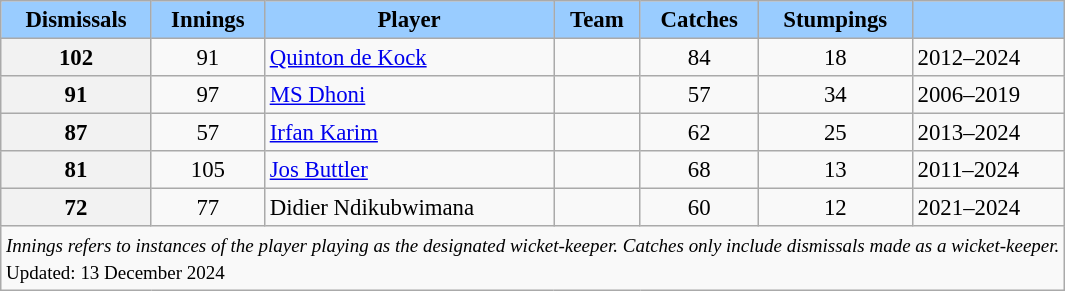<table class="wikitable sortable defaultcenter col3left col4left" style="font-size: 95%">
<tr>
<th scope="col" style="background-color:#9cf;">Dismissals</th>
<th scope="col" style="background-color:#9cf;">Innings</th>
<th scope="col" style="background-color:#9cf;">Player</th>
<th scope="col" style="background-color:#9cf;">Team</th>
<th scope="col" style="background-color:#9cf;">Catches</th>
<th scope="col" style="background-color:#9cf;">Stumpings</th>
<th scope="col" style="background-color:#9cf;"></th>
</tr>
<tr>
<th scope="row">102</th>
<td style="text-align:center;">91</td>
<td><a href='#'>Quinton de Kock</a></td>
<td></td>
<td style="text-align:center;">84</td>
<td style="text-align:center;">18</td>
<td>2012–2024</td>
</tr>
<tr>
<th scope="row">91</th>
<td style="text-align:center;">97</td>
<td><a href='#'>MS Dhoni</a></td>
<td></td>
<td style="text-align:center;">57</td>
<td style="text-align:center;">34</td>
<td>2006–2019</td>
</tr>
<tr>
<th scope="row">87</th>
<td style="text-align:center;">57</td>
<td><a href='#'>Irfan Karim</a></td>
<td></td>
<td style="text-align:center;">62</td>
<td style="text-align:center;">25</td>
<td>2013–2024</td>
</tr>
<tr>
<th scope="row">81</th>
<td style="text-align:center;">105</td>
<td><a href='#'>Jos Buttler</a></td>
<td></td>
<td style="text-align:center;">68 </td>
<td style="text-align:center;">13</td>
<td>2011–2024</td>
</tr>
<tr>
<th scope="row">72</th>
<td style="text-align:center;">77</td>
<td>Didier Ndikubwimana</td>
<td></td>
<td style="text-align:center;">60</td>
<td style="text-align:center;">12</td>
<td>2021–2024</td>
</tr>
<tr class="sortbottom">
<td scope="row" colspan=7 style="text-align:left;"><small><em>Innings refers to instances of the player playing as the designated wicket-keeper. Catches only include dismissals made as a wicket-keeper.</em> <br> Updated: 13 December 2024</small></td>
</tr>
</table>
